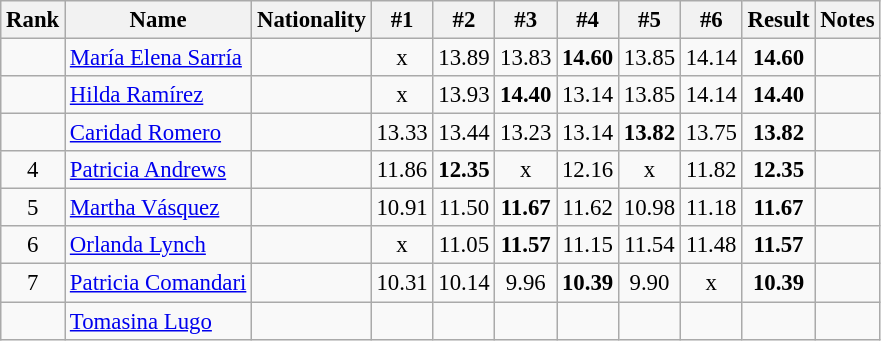<table class="wikitable sortable" style="text-align:center;font-size:95%">
<tr>
<th>Rank</th>
<th>Name</th>
<th>Nationality</th>
<th>#1</th>
<th>#2</th>
<th>#3</th>
<th>#4</th>
<th>#5</th>
<th>#6</th>
<th>Result</th>
<th>Notes</th>
</tr>
<tr>
<td></td>
<td align=left><a href='#'>María Elena Sarría</a></td>
<td align=left></td>
<td>x</td>
<td>13.89</td>
<td>13.83</td>
<td><strong>14.60</strong></td>
<td>13.85</td>
<td>14.14</td>
<td><strong>14.60</strong></td>
<td></td>
</tr>
<tr>
<td></td>
<td align=left><a href='#'>Hilda Ramírez</a></td>
<td align=left></td>
<td>x</td>
<td>13.93</td>
<td><strong>14.40</strong></td>
<td>13.14</td>
<td>13.85</td>
<td>14.14</td>
<td><strong>14.40</strong></td>
<td></td>
</tr>
<tr>
<td></td>
<td align=left><a href='#'>Caridad Romero</a></td>
<td align=left></td>
<td>13.33</td>
<td>13.44</td>
<td>13.23</td>
<td>13.14</td>
<td><strong>13.82</strong></td>
<td>13.75</td>
<td><strong>13.82</strong></td>
<td></td>
</tr>
<tr>
<td>4</td>
<td align=left><a href='#'>Patricia Andrews</a></td>
<td align=left></td>
<td>11.86</td>
<td><strong>12.35</strong></td>
<td>x</td>
<td>12.16</td>
<td>x</td>
<td>11.82</td>
<td><strong>12.35</strong></td>
<td></td>
</tr>
<tr>
<td>5</td>
<td align=left><a href='#'>Martha Vásquez</a></td>
<td align=left></td>
<td>10.91</td>
<td>11.50</td>
<td><strong>11.67</strong></td>
<td>11.62</td>
<td>10.98</td>
<td>11.18</td>
<td><strong>11.67</strong></td>
<td></td>
</tr>
<tr>
<td>6</td>
<td align=left><a href='#'>Orlanda Lynch</a></td>
<td align=left></td>
<td>x</td>
<td>11.05</td>
<td><strong>11.57</strong></td>
<td>11.15</td>
<td>11.54</td>
<td>11.48</td>
<td><strong>11.57</strong></td>
<td></td>
</tr>
<tr>
<td>7</td>
<td align=left><a href='#'>Patricia Comandari</a></td>
<td align=left></td>
<td>10.31</td>
<td>10.14</td>
<td>9.96</td>
<td><strong>10.39</strong></td>
<td>9.90</td>
<td>x</td>
<td><strong>10.39</strong></td>
<td></td>
</tr>
<tr>
<td></td>
<td align=left><a href='#'>Tomasina Lugo</a></td>
<td align=left></td>
<td></td>
<td></td>
<td></td>
<td></td>
<td></td>
<td></td>
<td></td>
<td></td>
</tr>
</table>
